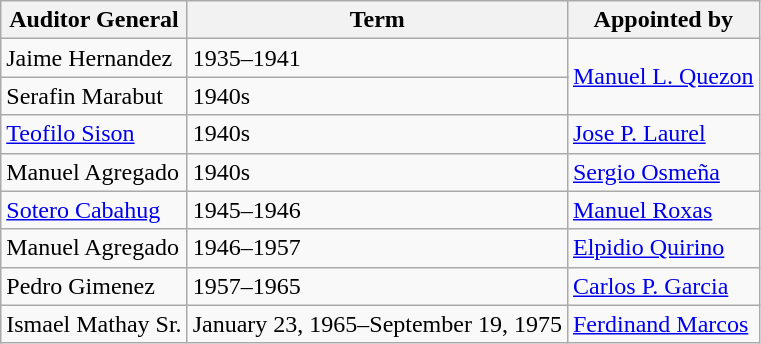<table class="wikitable">
<tr>
<th>Auditor General</th>
<th>Term</th>
<th>Appointed by</th>
</tr>
<tr>
<td>Jaime Hernandez</td>
<td>1935–1941</td>
<td rowspan="2"><a href='#'>Manuel L. Quezon</a></td>
</tr>
<tr>
<td>Serafin Marabut</td>
<td>1940s</td>
</tr>
<tr>
<td><a href='#'>Teofilo Sison</a></td>
<td>1940s</td>
<td><a href='#'>Jose P. Laurel</a></td>
</tr>
<tr>
<td>Manuel Agregado</td>
<td>1940s</td>
<td><a href='#'>Sergio Osmeña</a></td>
</tr>
<tr>
<td><a href='#'>Sotero Cabahug</a></td>
<td>1945–1946</td>
<td><a href='#'>Manuel Roxas</a></td>
</tr>
<tr>
<td>Manuel Agregado</td>
<td>1946–1957</td>
<td><a href='#'>Elpidio Quirino</a></td>
</tr>
<tr>
<td>Pedro Gimenez</td>
<td>1957–1965</td>
<td><a href='#'>Carlos P. Garcia</a></td>
</tr>
<tr>
<td>Ismael Mathay Sr.</td>
<td>January 23, 1965–September 19, 1975</td>
<td><a href='#'>Ferdinand Marcos</a></td>
</tr>
</table>
